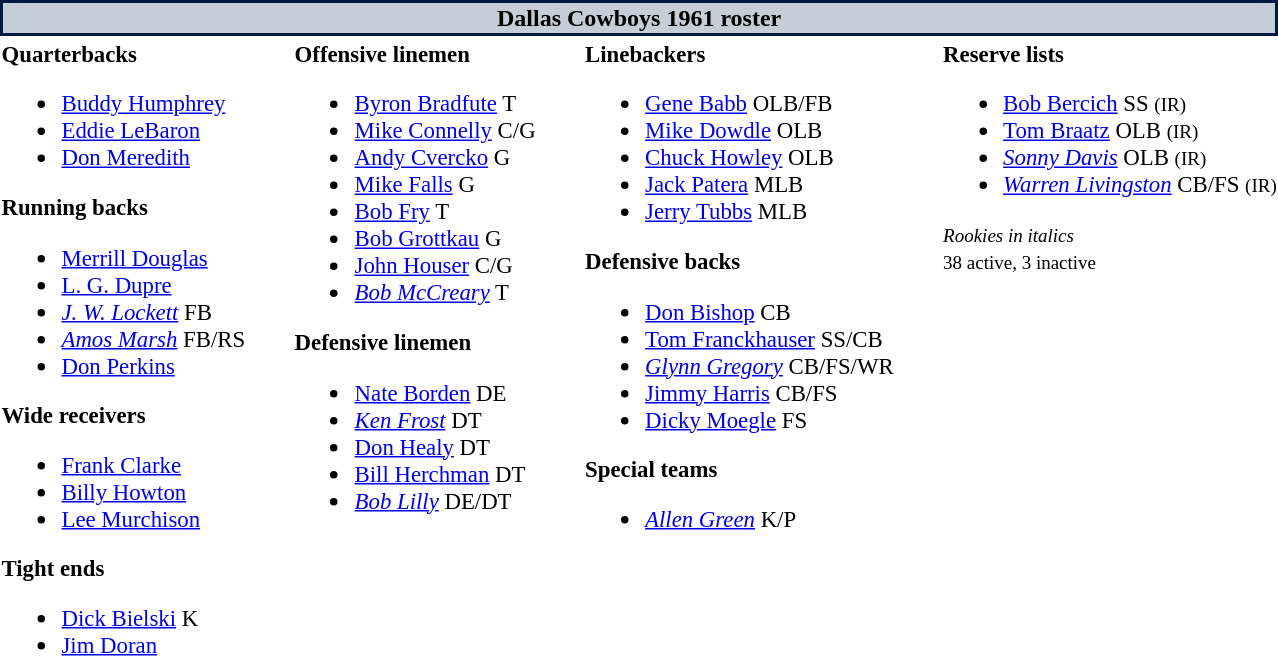<table class="toccolours" style="text-align: left;">
<tr>
<th colspan="7" style="background:#c5ced6; color:black; border: 2px solid #001942; text-align: center;">Dallas Cowboys 1961 roster</th>
</tr>
<tr>
<td style="font-size: 95%;" valign="top"><strong>Quarterbacks</strong><br><ul><li> <a href='#'>Buddy Humphrey</a></li><li> <a href='#'>Eddie LeBaron</a></li><li> <a href='#'>Don Meredith</a></li></ul><strong>Running backs</strong><ul><li> <a href='#'>Merrill Douglas</a></li><li> <a href='#'>L. G. Dupre</a></li><li> <em><a href='#'>J. W. Lockett</a></em> FB</li><li> <em><a href='#'>Amos Marsh</a></em> FB/RS</li><li> <a href='#'>Don Perkins</a></li></ul><strong>Wide receivers</strong><ul><li> <a href='#'>Frank Clarke</a></li><li> <a href='#'>Billy Howton</a></li><li> <a href='#'>Lee Murchison</a></li></ul><strong>Tight ends</strong><ul><li> <a href='#'>Dick Bielski</a> K</li><li> <a href='#'>Jim Doran</a></li></ul></td>
<td style="width: 25px;"></td>
<td style="font-size: 95%;" valign="top"><strong>Offensive linemen</strong><br><ul><li> <a href='#'>Byron Bradfute</a> T</li><li> <a href='#'>Mike Connelly</a> C/G</li><li> <a href='#'>Andy Cvercko</a> G</li><li> <a href='#'>Mike Falls</a> G</li><li> <a href='#'>Bob Fry</a> T</li><li> <a href='#'>Bob Grottkau</a> G</li><li> <a href='#'>John Houser</a> C/G</li><li> <em><a href='#'>Bob McCreary</a></em> T</li></ul><strong>Defensive linemen</strong><ul><li> <a href='#'>Nate Borden</a> DE</li><li> <em><a href='#'>Ken Frost</a></em> DT</li><li> <a href='#'>Don Healy</a> DT</li><li> <a href='#'>Bill Herchman</a> DT</li><li> <em><a href='#'>Bob Lilly</a></em> DE/DT</li></ul></td>
<td style="width: 25px;"></td>
<td style="font-size: 95%;" valign="top"><strong>Linebackers</strong><br><ul><li> <a href='#'>Gene Babb</a> OLB/FB</li><li> <a href='#'>Mike Dowdle</a> OLB</li><li> <a href='#'>Chuck Howley</a> OLB</li><li> <a href='#'>Jack Patera</a> MLB</li><li> <a href='#'>Jerry Tubbs</a> MLB</li></ul><strong>Defensive backs</strong><ul><li> <a href='#'>Don Bishop</a> CB</li><li> <a href='#'>Tom Franckhauser</a> SS/CB</li><li> <em><a href='#'>Glynn Gregory</a></em> CB/FS/WR</li><li> <a href='#'>Jimmy Harris</a> CB/FS</li><li> <a href='#'>Dicky Moegle</a> FS</li></ul><strong>Special teams</strong><ul><li> <em><a href='#'>Allen Green</a></em> K/P</li></ul></td>
<td style="width: 25px;"></td>
<td style="font-size: 95%;" valign="top"><strong>Reserve lists</strong><br><ul><li> <a href='#'>Bob Bercich</a> SS <small>(IR)</small> </li><li> <a href='#'>Tom Braatz</a> OLB <small>(IR)</small> </li><li> <em><a href='#'>Sonny Davis</a></em> OLB <small>(IR)</small> </li><li> <em><a href='#'>Warren Livingston</a></em> CB/FS <small>(IR)</small> </li></ul><small><em>Rookies in italics</em></small><br>
<small>38 active, 3 inactive</small></td>
</tr>
<tr>
</tr>
</table>
